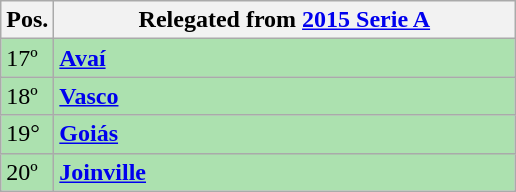<table class="wikitable">
<tr>
<th align="center">Pos.</th>
<th width=300>Relegated from <a href='#'>2015 Serie A</a></th>
</tr>
<tr style="background: #ACE1AF;">
<td>17º</td>
<td><strong><a href='#'>Avaí</a></strong></td>
</tr>
<tr style="background: #ACE1AF;">
<td>18º</td>
<td><strong><a href='#'>Vasco</a></strong></td>
</tr>
<tr style="background: #ACE1AF;">
<td>19°</td>
<td><strong><a href='#'>Goiás</a></strong></td>
</tr>
<tr style="background: #ACE1AF;">
<td>20º</td>
<td><strong><a href='#'>Joinville</a></strong></td>
</tr>
</table>
